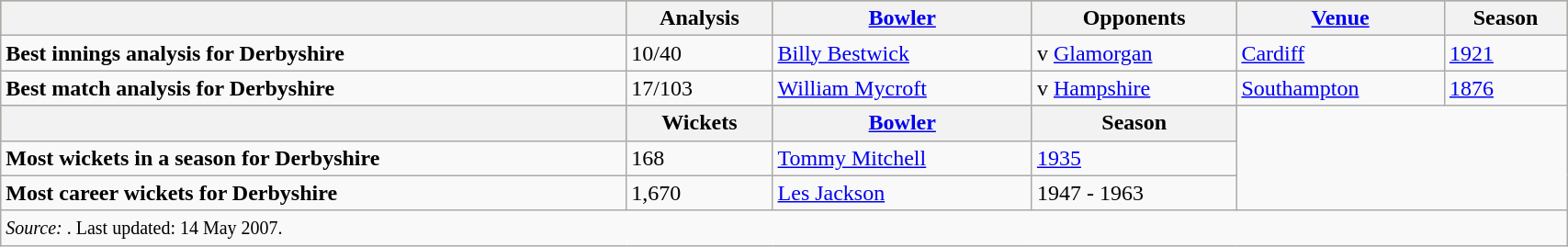<table class="wikitable" width=90%>
<tr bgcolor=#bdb76b>
<th></th>
<th>Analysis</th>
<th><a href='#'>Bowler</a></th>
<th>Opponents</th>
<th><a href='#'>Venue</a></th>
<th>Season</th>
</tr>
<tr>
<td><strong>Best innings analysis for Derbyshire</strong></td>
<td>10/40</td>
<td> <a href='#'>Billy Bestwick</a></td>
<td>v <a href='#'>Glamorgan</a></td>
<td><a href='#'>Cardiff</a></td>
<td><a href='#'>1921</a></td>
</tr>
<tr>
<td><strong>Best match analysis for Derbyshire</strong></td>
<td>17/103</td>
<td> <a href='#'>William Mycroft</a></td>
<td>v <a href='#'>Hampshire</a></td>
<td><a href='#'>Southampton</a></td>
<td><a href='#'>1876</a></td>
</tr>
<tr bgcolor=#bdb76b>
<th></th>
<th>Wickets</th>
<th><a href='#'>Bowler</a></th>
<th>Season</th>
</tr>
<tr>
<td><strong>Most wickets in a season for Derbyshire</strong></td>
<td>168</td>
<td> <a href='#'>Tommy Mitchell</a></td>
<td><a href='#'>1935</a></td>
</tr>
<tr>
<td><strong>Most career wickets for Derbyshire</strong></td>
<td>1,670</td>
<td> <a href='#'>Les Jackson</a></td>
<td>1947 - 1963</td>
</tr>
<tr>
<td colspan=6><small><em>Source: </em>. Last updated: 14 May 2007.</small></td>
</tr>
</table>
